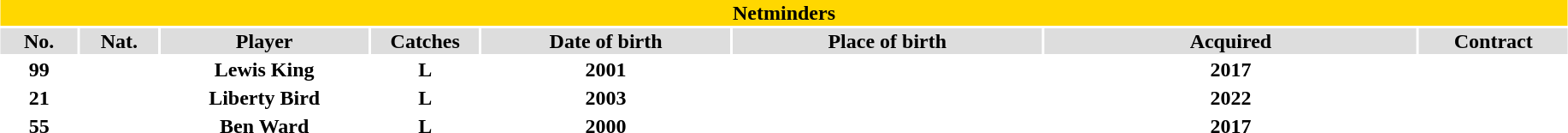<table class="toccolours" style="width:97%; clear:both; margin:1.5em auto; text-align:center;">
<tr>
<th colspan="9" style="background:gold; color:black;">Netminders</th>
</tr>
<tr style="background:#ddd;">
<th width="5%">No.</th>
<th width="5%">Nat.</th>
<th !width="22%">Player</th>
<th width="7%">Catches</th>
<th width="16%">Date of birth</th>
<th width="20%">Place of birth</th>
<th width="24%">Acquired</th>
<td><strong>Contract</strong></td>
</tr>
<tr>
<th>99</th>
<td></td>
<th>Lewis King</th>
<th>L</th>
<th>2001</th>
<th></th>
<th>2017</th>
<td></td>
</tr>
<tr>
<th>21</th>
<td></td>
<th>Liberty Bird</th>
<th>L</th>
<th>2003</th>
<th></th>
<th>2022</th>
<td></td>
</tr>
<tr>
<th>55</th>
<td></td>
<th>Ben Ward</th>
<th>L</th>
<th>2000</th>
<th></th>
<th>2017</th>
<td></td>
</tr>
</table>
